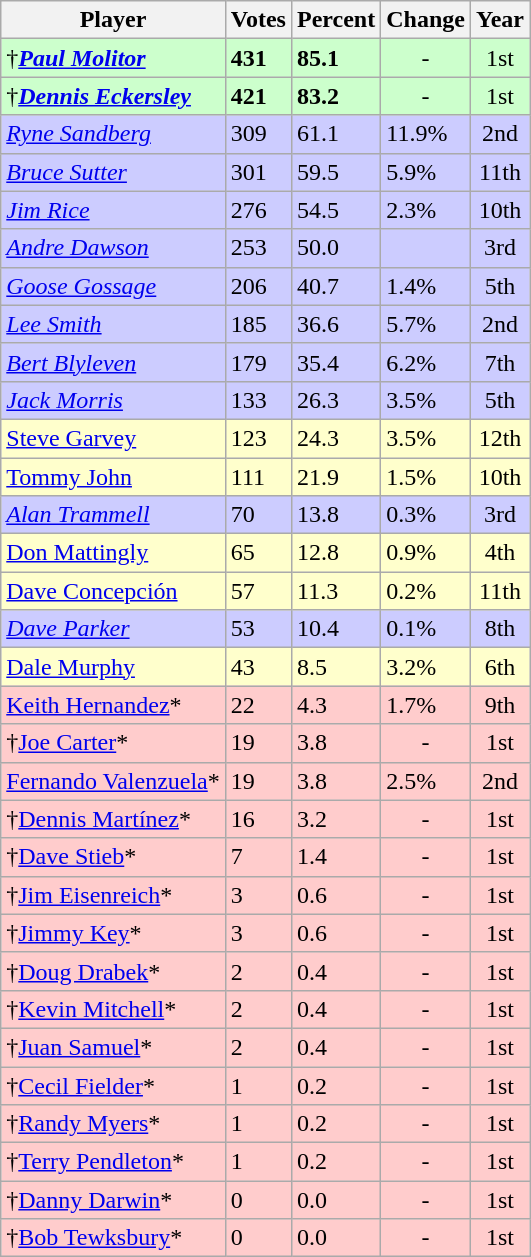<table class="wikitable sortable">
<tr>
<th>Player</th>
<th>Votes</th>
<th>Percent</th>
<th>Change</th>
<th>Year</th>
</tr>
<tr bgcolor="#ccffcc">
<td>†<strong><em><a href='#'>Paul Molitor</a></em></strong></td>
<td><strong>431</strong></td>
<td><strong>85.1</strong></td>
<td align=center>-</td>
<td align="center">1st</td>
</tr>
<tr bgcolor="#ccffcc">
<td>†<strong><em><a href='#'>Dennis Eckersley</a></em></strong></td>
<td><strong>421</strong></td>
<td><strong>83.2</strong></td>
<td align=center>-</td>
<td align="center">1st</td>
</tr>
<tr bgcolor="#ccccff">
<td><em><a href='#'>Ryne Sandberg</a></em></td>
<td>309</td>
<td>61.1</td>
<td align="left"> 11.9%</td>
<td align="center">2nd</td>
</tr>
<tr bgcolor="#ccccff">
<td><em><a href='#'>Bruce Sutter</a></em></td>
<td>301</td>
<td>59.5</td>
<td align="left"> 5.9%</td>
<td align="center">11th</td>
</tr>
<tr bgcolor="#ccccff">
<td><em><a href='#'>Jim Rice</a></em></td>
<td>276</td>
<td>54.5</td>
<td align="left"> 2.3%</td>
<td align="center">10th</td>
</tr>
<tr bgcolor="#ccccff">
<td><em><a href='#'>Andre Dawson</a></em></td>
<td>253</td>
<td>50.0</td>
<td align=center></td>
<td align="center">3rd</td>
</tr>
<tr bgcolor="#ccccff">
<td><em><a href='#'>Goose Gossage</a></em></td>
<td>206</td>
<td>40.7</td>
<td align="left"> 1.4%</td>
<td align="center">5th</td>
</tr>
<tr bgcolor="#ccccff">
<td><em><a href='#'>Lee Smith</a></em></td>
<td>185</td>
<td>36.6</td>
<td align="left"> 5.7%</td>
<td align="center">2nd</td>
</tr>
<tr bgcolor="#ccccff">
<td><em><a href='#'>Bert Blyleven</a></em></td>
<td>179</td>
<td>35.4</td>
<td align="left"> 6.2%</td>
<td align="center">7th</td>
</tr>
<tr bgcolor="#ccccff">
<td><em><a href='#'>Jack Morris</a></em></td>
<td>133</td>
<td>26.3</td>
<td align="left"> 3.5%</td>
<td align="center">5th</td>
</tr>
<tr bgcolor="#ffffcc">
<td><a href='#'>Steve Garvey</a></td>
<td>123</td>
<td>24.3</td>
<td align="left"> 3.5%</td>
<td align="center">12th</td>
</tr>
<tr bgcolor="#ffffcc">
<td><a href='#'>Tommy John</a></td>
<td>111</td>
<td>21.9</td>
<td align="left"> 1.5%</td>
<td align="center">10th</td>
</tr>
<tr bgcolor="#ccccff">
<td><em><a href='#'>Alan Trammell</a></em></td>
<td>70</td>
<td>13.8</td>
<td align="left"> 0.3%</td>
<td align="center">3rd</td>
</tr>
<tr bgcolor="#ffffcc">
<td><a href='#'>Don Mattingly</a></td>
<td>65</td>
<td>12.8</td>
<td align="left"> 0.9%</td>
<td align="center">4th</td>
</tr>
<tr bgcolor="#ffffcc">
<td><a href='#'>Dave Concepción</a></td>
<td>57</td>
<td>11.3</td>
<td align="left"> 0.2%</td>
<td align="center">11th</td>
</tr>
<tr bgcolor="#ccccff">
<td><em><a href='#'>Dave Parker</a></em></td>
<td>53</td>
<td>10.4</td>
<td align="left"> 0.1%</td>
<td align="center">8th</td>
</tr>
<tr bgcolor="#ffffcc">
<td><a href='#'>Dale Murphy</a></td>
<td>43</td>
<td>8.5</td>
<td align="left"> 3.2%</td>
<td align="center">6th</td>
</tr>
<tr bgcolor="#ffcccc">
<td><a href='#'>Keith Hernandez</a>*</td>
<td>22</td>
<td>4.3</td>
<td align="left"> 1.7%</td>
<td align="center">9th</td>
</tr>
<tr bgcolor="#ffcccc">
<td>†<a href='#'>Joe Carter</a>*</td>
<td>19</td>
<td>3.8</td>
<td align=center>-</td>
<td align="center">1st</td>
</tr>
<tr bgcolor="#ffcccc">
<td><a href='#'>Fernando Valenzuela</a>*</td>
<td>19</td>
<td>3.8</td>
<td align="left"> 2.5%</td>
<td align="center">2nd</td>
</tr>
<tr bgcolor="#ffcccc">
<td>†<a href='#'>Dennis Martínez</a>*</td>
<td>16</td>
<td>3.2</td>
<td align=center>-</td>
<td align="center">1st</td>
</tr>
<tr bgcolor="#ffcccc">
<td>†<a href='#'>Dave Stieb</a>*</td>
<td>7</td>
<td>1.4</td>
<td align=center>-</td>
<td align="center">1st</td>
</tr>
<tr bgcolor="#ffcccc">
<td>†<a href='#'>Jim Eisenreich</a>*</td>
<td>3</td>
<td>0.6</td>
<td align=center>-</td>
<td align="center">1st</td>
</tr>
<tr bgcolor="#ffcccc">
<td>†<a href='#'>Jimmy Key</a>*</td>
<td>3</td>
<td>0.6</td>
<td align=center>-</td>
<td align="center">1st</td>
</tr>
<tr bgcolor="#ffcccc">
<td>†<a href='#'>Doug Drabek</a>*</td>
<td>2</td>
<td>0.4</td>
<td align=center>-</td>
<td align="center">1st</td>
</tr>
<tr bgcolor="#ffcccc">
<td>†<a href='#'>Kevin Mitchell</a>*</td>
<td>2</td>
<td>0.4</td>
<td align=center>-</td>
<td align="center">1st</td>
</tr>
<tr bgcolor="#ffcccc">
<td>†<a href='#'>Juan Samuel</a>*</td>
<td>2</td>
<td>0.4</td>
<td align=center>-</td>
<td align="center">1st</td>
</tr>
<tr bgcolor="#ffcccc">
<td>†<a href='#'>Cecil Fielder</a>*</td>
<td>1</td>
<td>0.2</td>
<td align=center>-</td>
<td align="center">1st</td>
</tr>
<tr bgcolor="#ffcccc">
<td>†<a href='#'>Randy Myers</a>*</td>
<td>1</td>
<td>0.2</td>
<td align=center>-</td>
<td align="center">1st</td>
</tr>
<tr bgcolor="#ffcccc">
<td>†<a href='#'>Terry Pendleton</a>*</td>
<td>1</td>
<td>0.2</td>
<td align=center>-</td>
<td align="center">1st</td>
</tr>
<tr bgcolor="#ffcccc">
<td>†<a href='#'>Danny Darwin</a>*</td>
<td>0</td>
<td>0.0</td>
<td align=center>-</td>
<td align="center">1st</td>
</tr>
<tr bgcolor="#ffcccc">
<td>†<a href='#'>Bob Tewksbury</a>*</td>
<td>0</td>
<td>0.0</td>
<td align=center>-</td>
<td align="center">1st</td>
</tr>
</table>
